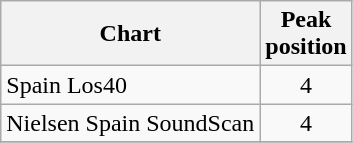<table class="wikitable">
<tr>
<th>Chart</th>
<th>Peak<br>position</th>
</tr>
<tr>
<td>Spain Los40</td>
<td align="center">4</td>
</tr>
<tr>
<td>Nielsen Spain SoundScan</td>
<td align="center">4</td>
</tr>
<tr>
</tr>
</table>
